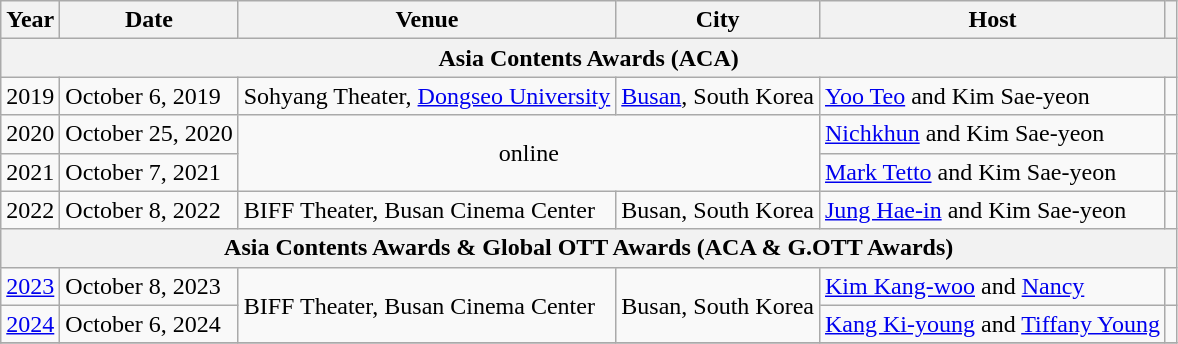<table class="wikitable">
<tr>
<th>Year</th>
<th>Date</th>
<th>Venue</th>
<th>City</th>
<th>Host</th>
<th></th>
</tr>
<tr>
<th colspan="6">Asia Contents Awards (ACA)</th>
</tr>
<tr>
<td>2019</td>
<td>October 6, 2019</td>
<td>Sohyang Theater, <a href='#'>Dongseo University</a></td>
<td><a href='#'>Busan</a>, South Korea</td>
<td><a href='#'>Yoo Teo</a> and Kim Sae-yeon</td>
<td></td>
</tr>
<tr>
<td>2020</td>
<td>October 25, 2020</td>
<td colspan="2" rowspan="2" style="text-align: center">online</td>
<td><a href='#'>Nichkhun</a> and Kim Sae-yeon</td>
<td></td>
</tr>
<tr>
<td>2021</td>
<td>October 7, 2021</td>
<td><a href='#'>Mark Tetto</a> and Kim Sae-yeon</td>
<td></td>
</tr>
<tr>
<td>2022</td>
<td>October 8, 2022</td>
<td>BIFF Theater, Busan Cinema Center</td>
<td>Busan, South Korea</td>
<td><a href='#'>Jung Hae-in</a> and Kim Sae-yeon</td>
<td></td>
</tr>
<tr>
<th colspan="6"><strong>Asia Contents Awards & Global OTT Awards (ACA & G.OTT Awards)</strong></th>
</tr>
<tr>
<td><a href='#'>2023</a></td>
<td>October 8, 2023</td>
<td rowspan=2>BIFF Theater, Busan Cinema Center</td>
<td rowspan=2>Busan, South Korea</td>
<td><a href='#'>Kim Kang-woo</a> and <a href='#'>Nancy</a></td>
<td></td>
</tr>
<tr>
<td><a href='#'>2024</a></td>
<td>October 6, 2024</td>
<td><a href='#'>Kang Ki-young</a> and <a href='#'>Tiffany Young</a></td>
<td></td>
</tr>
<tr>
</tr>
</table>
